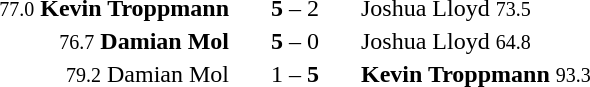<table style="text-align:center">
<tr>
<th width=233></th>
<th width=80></th>
<th width=233></th>
</tr>
<tr>
<td align=right><small>77.0</small> <strong>Kevin Troppmann</strong> </td>
<td><strong>5</strong> – 2</td>
<td align=left> Joshua Lloyd <small>73.5</small></td>
</tr>
<tr>
<td align=right><small>76.7</small> <strong>Damian Mol</strong> </td>
<td><strong>5</strong> – 0</td>
<td align=left> Joshua Lloyd <small>64.8</small></td>
</tr>
<tr>
<td align=right><small>79.2</small> Damian Mol </td>
<td>1 – <strong>5</strong></td>
<td align=left> <strong>Kevin Troppmann</strong> <small>93.3</small></td>
</tr>
</table>
